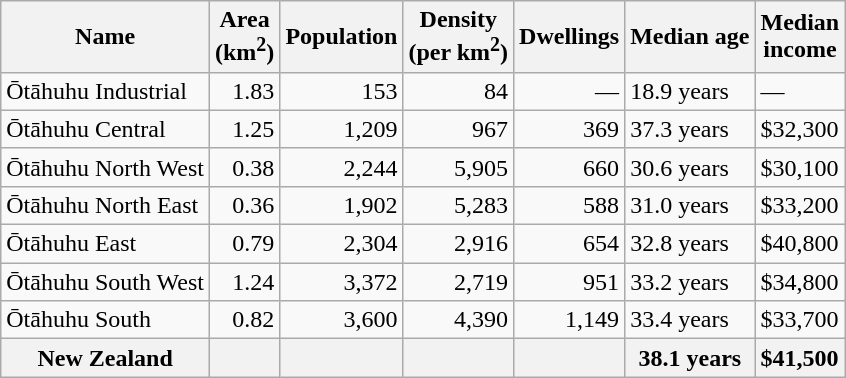<table class="wikitable">
<tr>
<th>Name</th>
<th>Area<br>(km<sup>2</sup>)</th>
<th>Population</th>
<th>Density<br>(per km<sup>2</sup>)</th>
<th>Dwellings</th>
<th>Median age</th>
<th>Median<br>income</th>
</tr>
<tr>
<td>Ōtāhuhu Industrial</td>
<td style="text-align:right;">1.83</td>
<td style="text-align:right;">153</td>
<td style="text-align:right;">84</td>
<td style="text-align:right;">—</td>
<td>18.9 years</td>
<td>—</td>
</tr>
<tr>
<td>Ōtāhuhu Central</td>
<td style="text-align:right;">1.25</td>
<td style="text-align:right;">1,209</td>
<td style="text-align:right;">967</td>
<td style="text-align:right;">369</td>
<td>37.3 years</td>
<td>$32,300</td>
</tr>
<tr>
<td>Ōtāhuhu North West</td>
<td style="text-align:right;">0.38</td>
<td style="text-align:right;">2,244</td>
<td style="text-align:right;">5,905</td>
<td style="text-align:right;">660</td>
<td>30.6 years</td>
<td>$30,100</td>
</tr>
<tr>
<td>Ōtāhuhu North East</td>
<td style="text-align:right;">0.36</td>
<td style="text-align:right;">1,902</td>
<td style="text-align:right;">5,283</td>
<td style="text-align:right;">588</td>
<td>31.0 years</td>
<td>$33,200</td>
</tr>
<tr>
<td>Ōtāhuhu East</td>
<td style="text-align:right;">0.79</td>
<td style="text-align:right;">2,304</td>
<td style="text-align:right;">2,916</td>
<td style="text-align:right;">654</td>
<td>32.8 years</td>
<td>$40,800</td>
</tr>
<tr>
<td>Ōtāhuhu South West</td>
<td style="text-align:right;">1.24</td>
<td style="text-align:right;">3,372</td>
<td style="text-align:right;">2,719</td>
<td style="text-align:right;">951</td>
<td>33.2 years</td>
<td>$34,800</td>
</tr>
<tr>
<td>Ōtāhuhu South</td>
<td style="text-align:right;">0.82</td>
<td style="text-align:right;">3,600</td>
<td style="text-align:right;">4,390</td>
<td style="text-align:right;">1,149</td>
<td>33.4 years</td>
<td>$33,700</td>
</tr>
<tr>
<th>New Zealand</th>
<th></th>
<th></th>
<th></th>
<th></th>
<th>38.1 years</th>
<th style="text-align:left;">$41,500</th>
</tr>
</table>
